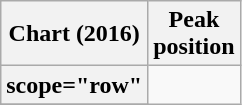<table class="wikitable plainrowheaders" style="text-align:center">
<tr>
<th scope="col">Chart (2016)</th>
<th scope="col">Peak<br>position</th>
</tr>
<tr>
<th>scope="row"</th>
</tr>
<tr>
</tr>
</table>
